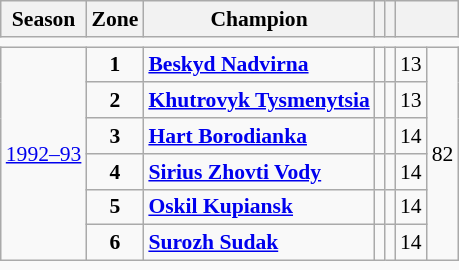<table class="wikitable" align=center style="border:2px black; font-size:90%;">
<tr>
<th>Season</th>
<th>Zone</th>
<th>Champion</th>
<th></th>
<th></th>
<th colspan=2></th>
</tr>
<tr>
<td colspan=5 style="border:1px black;"></td>
</tr>
<tr>
<td rowspan=6 align=center><a href='#'>1992–93</a></td>
<td align=center><strong>1</strong></td>
<td><strong><a href='#'>Beskyd Nadvirna</a></strong></td>
<td></td>
<td></td>
<td align=center>13</td>
<td align=center rowspan=6>82</td>
</tr>
<tr>
<td align=center><strong>2</strong></td>
<td><strong><a href='#'>Khutrovyk Tysmenytsia</a></strong></td>
<td></td>
<td></td>
<td align=center>13</td>
</tr>
<tr>
<td align=center><strong>3</strong></td>
<td><strong><a href='#'>Hart Borodianka</a></strong></td>
<td></td>
<td></td>
<td align=center>14</td>
</tr>
<tr>
<td align=center><strong>4</strong></td>
<td><strong><a href='#'>Sirius Zhovti Vody</a></strong></td>
<td></td>
<td></td>
<td align=center>14</td>
</tr>
<tr>
<td align=center><strong>5</strong></td>
<td><strong><a href='#'>Oskil Kupiansk</a></strong></td>
<td></td>
<td></td>
<td align=center>14</td>
</tr>
<tr>
<td align=center><strong>6</strong></td>
<td><strong><a href='#'>Surozh Sudak</a></strong></td>
<td></td>
<td></td>
<td align=center>14</td>
</tr>
<tr>
<td colspan=5 style="border:1px black;"></td>
</tr>
</table>
